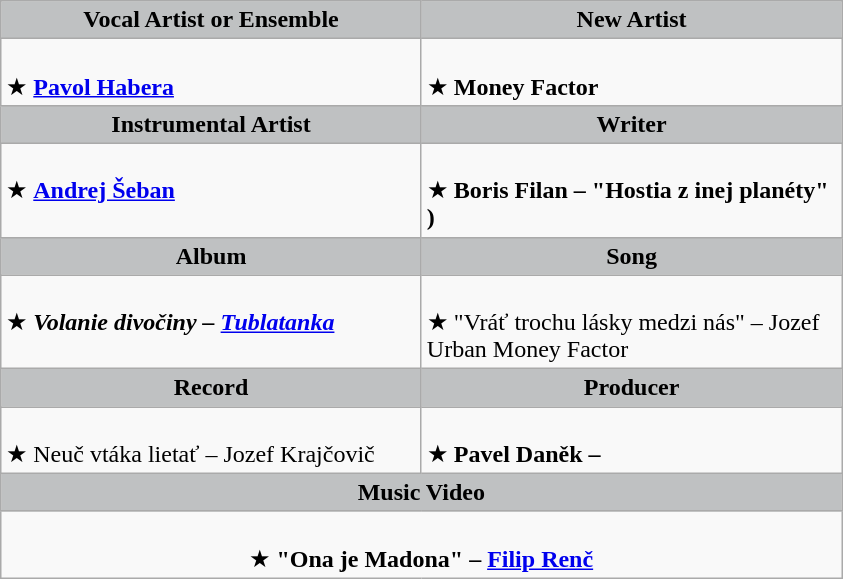<table class=wikitable>
<tr>
<th style=background:#BFC1C2 width=273>Vocal Artist or Ensemble</th>
<th style=background:#BFC1C2 width=273>New Artist</th>
</tr>
<tr>
<td scope=row valign=top><br>★ <strong><a href='#'>Pavol Habera</a></strong></td>
<td scope=row valign=top><br>★ <strong>Money Factor</strong></td>
</tr>
<tr>
<th style=background:#BFC1C2 width=273>Instrumental Artist</th>
<th style=background:#BFC1C2 width=273>Writer</th>
</tr>
<tr>
<td scope=row valign=top><br>★ <strong><a href='#'>Andrej Šeban</a></strong></td>
<td scope=row valign=top><br>★ <strong>Boris Filan – "Hostia z inej planéty" )</strong></td>
</tr>
<tr>
<th style=background:#BFC1C2 width=273>Album</th>
<th style=background:#BFC1C2 width=273>Song</th>
</tr>
<tr>
<td scope=row valign=top><br>★ <strong><em>Volanie divočiny<em> – <a href='#'>Tublatanka</a><strong></td>
<td scope=row valign=top><br>★ </strong>"Vráť trochu lásky medzi nás"  – Jozef Urban <strong></strong>Money Factor <strong></td>
</tr>
<tr>
<th style=background:#BFC1C2 width=273>Record</th>
<th style=background:#BFC1C2 width=273>Producer</th>
</tr>
<tr>
<td scope=row valign=top><br>★ </em></strong>Neuč vtáka lietať</em>  – Jozef Krajčovič</strong></td>
<td scope=row valign=top><br>★ <strong>Pavel Daněk – </strong></td>
</tr>
<tr>
<th colspan=2 style=background:#BFC1C2 width=546>Music Video</th>
</tr>
<tr>
<td colspan=2 scope=row valign=top align=center><br>★ <strong>"Ona je Madona"  – <a href='#'>Filip Renč</a></strong></td>
</tr>
</table>
